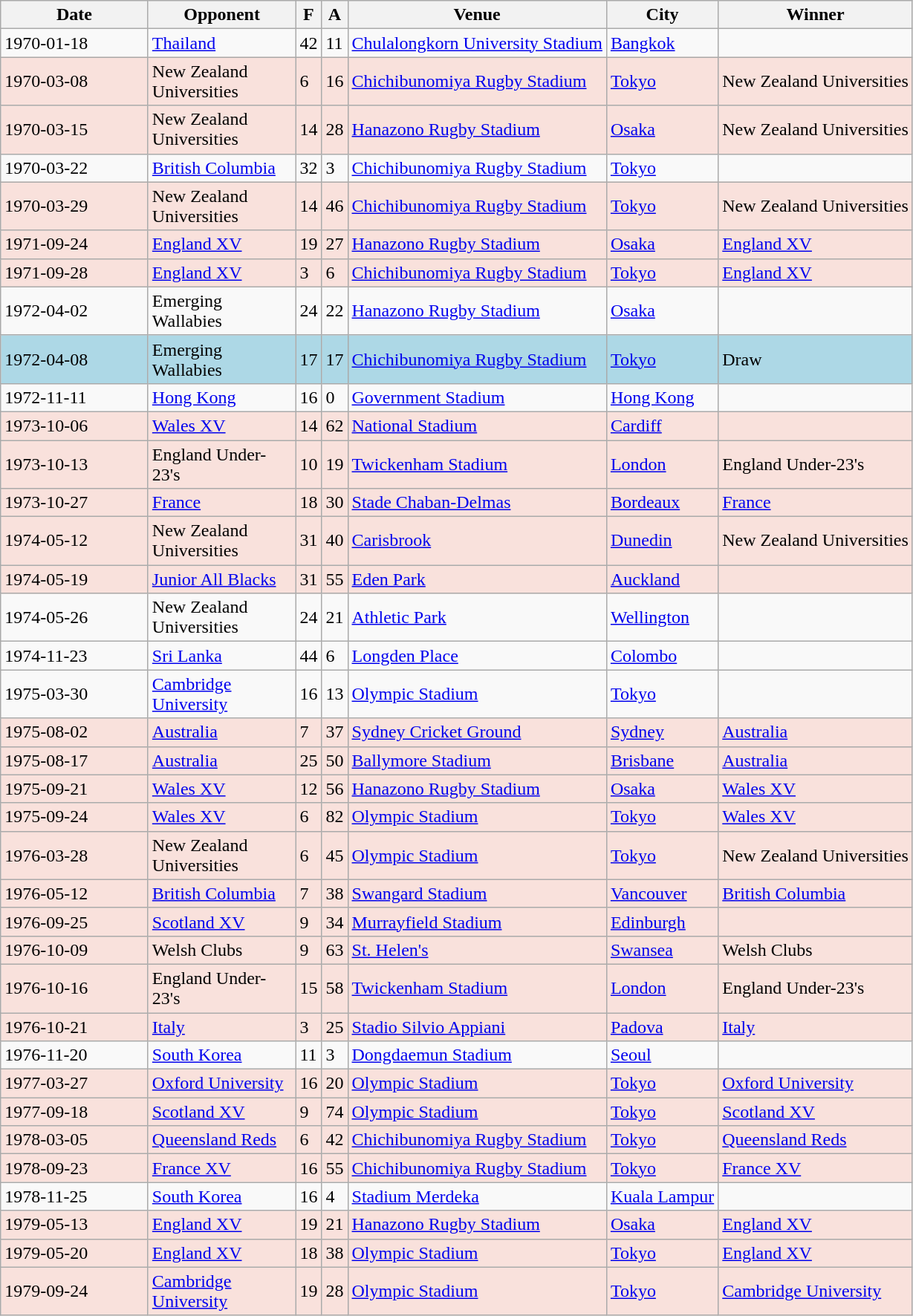<table class="wikitable sortable">
<tr>
<th width="125">Date</th>
<th width="125">Opponent</th>
<th>F</th>
<th>A</th>
<th>Venue</th>
<th>City</th>
<th>Winner</th>
</tr>
<tr bgcolor=>
<td>1970-01-18</td>
<td><a href='#'>Thailand</a></td>
<td>42</td>
<td>11</td>
<td><a href='#'>Chulalongkorn University Stadium</a></td>
<td><a href='#'>Bangkok</a></td>
<td></td>
</tr>
<tr bgcolor="#F9E1DC">
<td>1970-03-08</td>
<td>New Zealand Universities</td>
<td>6</td>
<td>16</td>
<td><a href='#'>Chichibunomiya Rugby Stadium</a></td>
<td><a href='#'>Tokyo</a></td>
<td> New Zealand Universities</td>
</tr>
<tr bgcolor="#F9E1DC">
<td>1970-03-15</td>
<td>New Zealand Universities</td>
<td>14</td>
<td>28</td>
<td><a href='#'>Hanazono Rugby Stadium</a></td>
<td><a href='#'>Osaka</a></td>
<td> New Zealand Universities</td>
</tr>
<tr bgcolor=>
<td>1970-03-22</td>
<td><a href='#'>British Columbia</a></td>
<td>32</td>
<td>3</td>
<td><a href='#'>Chichibunomiya Rugby Stadium</a></td>
<td><a href='#'>Tokyo</a></td>
<td></td>
</tr>
<tr bgcolor="#F9E1DC">
<td>1970-03-29</td>
<td>New Zealand Universities</td>
<td>14</td>
<td>46</td>
<td><a href='#'>Chichibunomiya Rugby Stadium</a></td>
<td><a href='#'>Tokyo</a></td>
<td> New Zealand Universities</td>
</tr>
<tr bgcolor="#F9E1DC">
<td>1971-09-24</td>
<td><a href='#'>England XV</a></td>
<td>19</td>
<td>27</td>
<td><a href='#'>Hanazono Rugby Stadium</a></td>
<td><a href='#'>Osaka</a></td>
<td> <a href='#'>England XV</a></td>
</tr>
<tr bgcolor="#F9E1DC">
<td>1971-09-28</td>
<td><a href='#'>England XV</a></td>
<td>3</td>
<td>6</td>
<td><a href='#'>Chichibunomiya Rugby Stadium</a></td>
<td><a href='#'>Tokyo</a></td>
<td> <a href='#'>England XV</a></td>
</tr>
<tr bgcolor=>
<td>1972-04-02</td>
<td>Emerging Wallabies</td>
<td>24</td>
<td>22</td>
<td><a href='#'>Hanazono Rugby Stadium</a></td>
<td><a href='#'>Osaka</a></td>
<td></td>
</tr>
<tr bgcolor="#ADD8E6">
<td>1972-04-08</td>
<td>Emerging Wallabies</td>
<td>17</td>
<td>17</td>
<td><a href='#'>Chichibunomiya Rugby Stadium</a></td>
<td><a href='#'>Tokyo</a></td>
<td>Draw</td>
</tr>
<tr bgcolor=>
<td>1972-11-11</td>
<td><a href='#'>Hong Kong</a></td>
<td>16</td>
<td>0</td>
<td><a href='#'>Government Stadium</a></td>
<td><a href='#'>Hong Kong</a></td>
<td></td>
</tr>
<tr bgcolor="#F9E1DC">
<td>1973-10-06</td>
<td><a href='#'>Wales XV</a></td>
<td>14</td>
<td>62</td>
<td><a href='#'>National Stadium</a></td>
<td><a href='#'>Cardiff</a></td>
<td></td>
</tr>
<tr bgcolor="#F9E1DC">
<td>1973-10-13</td>
<td>England Under-23's</td>
<td>10</td>
<td>19</td>
<td><a href='#'>Twickenham Stadium</a></td>
<td><a href='#'>London</a></td>
<td> England Under-23's</td>
</tr>
<tr bgcolor="#F9E1DC">
<td>1973-10-27</td>
<td><a href='#'>France</a></td>
<td>18</td>
<td>30</td>
<td><a href='#'>Stade Chaban-Delmas</a></td>
<td><a href='#'>Bordeaux</a></td>
<td> <a href='#'>France</a></td>
</tr>
<tr bgcolor="#F9E1DC">
<td>1974-05-12</td>
<td>New Zealand Universities</td>
<td>31</td>
<td>40</td>
<td><a href='#'>Carisbrook</a></td>
<td><a href='#'>Dunedin</a></td>
<td> New Zealand Universities</td>
</tr>
<tr bgcolor="#F9E1DC">
<td>1974-05-19</td>
<td><a href='#'>Junior All Blacks</a></td>
<td>31</td>
<td>55</td>
<td><a href='#'>Eden Park</a></td>
<td><a href='#'>Auckland</a></td>
<td></td>
</tr>
<tr bgcolor=>
<td>1974-05-26</td>
<td>New Zealand Universities</td>
<td>24</td>
<td>21</td>
<td><a href='#'>Athletic Park</a></td>
<td><a href='#'>Wellington</a></td>
<td></td>
</tr>
<tr bgcolor=>
<td>1974-11-23</td>
<td><a href='#'>Sri Lanka</a></td>
<td>44</td>
<td>6</td>
<td><a href='#'>Longden Place</a></td>
<td><a href='#'>Colombo</a></td>
<td></td>
</tr>
<tr bgcolor=>
<td>1975-03-30</td>
<td><a href='#'>Cambridge University</a></td>
<td>16</td>
<td>13</td>
<td><a href='#'>Olympic Stadium</a></td>
<td><a href='#'>Tokyo</a></td>
<td></td>
</tr>
<tr bgcolor="#F9E1DC">
<td>1975-08-02</td>
<td><a href='#'>Australia</a></td>
<td>7</td>
<td>37</td>
<td><a href='#'>Sydney Cricket Ground</a></td>
<td><a href='#'>Sydney</a></td>
<td> <a href='#'>Australia</a></td>
</tr>
<tr bgcolor="#F9E1DC">
<td>1975-08-17</td>
<td><a href='#'>Australia</a></td>
<td>25</td>
<td>50</td>
<td><a href='#'>Ballymore Stadium</a></td>
<td><a href='#'>Brisbane</a></td>
<td> <a href='#'>Australia</a></td>
</tr>
<tr bgcolor="#F9E1DC">
<td>1975-09-21</td>
<td><a href='#'>Wales XV</a></td>
<td>12</td>
<td>56</td>
<td><a href='#'>Hanazono Rugby Stadium</a></td>
<td><a href='#'>Osaka</a></td>
<td> <a href='#'>Wales XV</a></td>
</tr>
<tr bgcolor="#F9E1DC">
<td>1975-09-24</td>
<td><a href='#'>Wales XV</a></td>
<td>6</td>
<td>82</td>
<td><a href='#'>Olympic Stadium</a></td>
<td><a href='#'>Tokyo</a></td>
<td> <a href='#'>Wales XV</a></td>
</tr>
<tr bgcolor="#F9E1DC">
<td>1976-03-28</td>
<td>New Zealand Universities</td>
<td>6</td>
<td>45</td>
<td><a href='#'>Olympic Stadium</a></td>
<td><a href='#'>Tokyo</a></td>
<td> New Zealand Universities</td>
</tr>
<tr bgcolor="#F9E1DC">
<td>1976-05-12</td>
<td><a href='#'>British Columbia</a></td>
<td>7</td>
<td>38</td>
<td><a href='#'>Swangard Stadium</a></td>
<td><a href='#'>Vancouver</a></td>
<td> <a href='#'>British Columbia</a></td>
</tr>
<tr bgcolor="#F9E1DC">
<td>1976-09-25</td>
<td><a href='#'>Scotland XV</a></td>
<td>9</td>
<td>34</td>
<td><a href='#'>Murrayfield Stadium</a></td>
<td><a href='#'>Edinburgh</a></td>
<td></td>
</tr>
<tr bgcolor="#F9E1DC">
<td>1976-10-09</td>
<td>Welsh Clubs</td>
<td>9</td>
<td>63</td>
<td><a href='#'>St. Helen's</a></td>
<td><a href='#'>Swansea</a></td>
<td> Welsh Clubs</td>
</tr>
<tr bgcolor="#F9E1DC">
<td>1976-10-16</td>
<td>England Under-23's</td>
<td>15</td>
<td>58</td>
<td><a href='#'>Twickenham Stadium</a></td>
<td><a href='#'>London</a></td>
<td> England Under-23's</td>
</tr>
<tr bgcolor="#F9E1DC">
<td>1976-10-21</td>
<td><a href='#'>Italy</a></td>
<td>3</td>
<td>25</td>
<td><a href='#'>Stadio Silvio Appiani</a></td>
<td><a href='#'>Padova</a></td>
<td> <a href='#'>Italy</a></td>
</tr>
<tr bgcolor=>
<td>1976-11-20</td>
<td><a href='#'>South Korea</a></td>
<td>11</td>
<td>3</td>
<td><a href='#'>Dongdaemun Stadium</a></td>
<td><a href='#'>Seoul</a></td>
<td></td>
</tr>
<tr bgcolor="#F9E1DC">
<td>1977-03-27</td>
<td><a href='#'>Oxford University</a></td>
<td>16</td>
<td>20</td>
<td><a href='#'>Olympic Stadium</a></td>
<td><a href='#'>Tokyo</a></td>
<td> <a href='#'>Oxford University</a></td>
</tr>
<tr bgcolor="#F9E1DC">
<td>1977-09-18</td>
<td><a href='#'>Scotland XV</a></td>
<td>9</td>
<td>74</td>
<td><a href='#'>Olympic Stadium</a></td>
<td><a href='#'>Tokyo</a></td>
<td> <a href='#'>Scotland XV</a></td>
</tr>
<tr bgcolor="#F9E1DC">
<td>1978-03-05</td>
<td><a href='#'>Queensland Reds</a></td>
<td>6</td>
<td>42</td>
<td><a href='#'>Chichibunomiya Rugby Stadium</a></td>
<td><a href='#'>Tokyo</a></td>
<td> <a href='#'>Queensland Reds</a></td>
</tr>
<tr bgcolor="#F9E1DC">
<td>1978-09-23</td>
<td><a href='#'>France XV</a></td>
<td>16</td>
<td>55</td>
<td><a href='#'>Chichibunomiya Rugby Stadium</a></td>
<td><a href='#'>Tokyo</a></td>
<td> <a href='#'>France XV</a></td>
</tr>
<tr bgcolor=>
<td>1978-11-25</td>
<td><a href='#'>South Korea</a></td>
<td>16</td>
<td>4</td>
<td><a href='#'>Stadium Merdeka</a></td>
<td><a href='#'>Kuala Lampur</a></td>
<td></td>
</tr>
<tr bgcolor="#F9E1DC">
<td>1979-05-13</td>
<td><a href='#'>England XV</a></td>
<td>19</td>
<td>21</td>
<td><a href='#'>Hanazono Rugby Stadium</a></td>
<td><a href='#'>Osaka</a></td>
<td> <a href='#'>England XV</a></td>
</tr>
<tr bgcolor="#F9E1DC">
<td>1979-05-20</td>
<td><a href='#'>England XV</a></td>
<td>18</td>
<td>38</td>
<td><a href='#'>Olympic Stadium</a></td>
<td><a href='#'>Tokyo</a></td>
<td> <a href='#'>England XV</a></td>
</tr>
<tr bgcolor="#F9E1DC">
<td>1979-09-24</td>
<td><a href='#'>Cambridge University</a></td>
<td>19</td>
<td>28</td>
<td><a href='#'>Olympic Stadium</a></td>
<td><a href='#'>Tokyo</a></td>
<td> <a href='#'>Cambridge University</a></td>
</tr>
</table>
